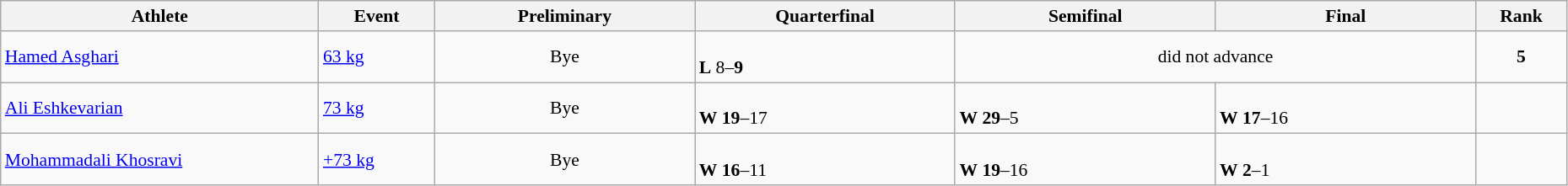<table class="wikitable" width="98%" style="text-align:left; font-size:90%">
<tr>
<th width="11%">Athlete</th>
<th width="4%">Event</th>
<th width="9%">Preliminary</th>
<th width="9%">Quarterfinal</th>
<th width="9%">Semifinal</th>
<th width="9%">Final</th>
<th width="3%">Rank</th>
</tr>
<tr>
<td><a href='#'>Hamed Asghari</a></td>
<td><a href='#'>63 kg</a></td>
<td align=center>Bye</td>
<td><br><strong>L</strong> 8–<strong>9</strong></td>
<td align=center colspan="2">did not advance</td>
<td align=center><strong>5</strong></td>
</tr>
<tr>
<td><a href='#'>Ali Eshkevarian</a></td>
<td><a href='#'>73 kg</a></td>
<td align=center>Bye</td>
<td><br><strong>W</strong> <strong>19</strong>–17</td>
<td><br><strong>W</strong> <strong>29</strong>–5</td>
<td><br><strong>W</strong> <strong>17</strong>–16</td>
<td align=center></td>
</tr>
<tr>
<td><a href='#'>Mohammadali Khosravi</a></td>
<td><a href='#'>+73 kg</a></td>
<td align=center>Bye</td>
<td><br><strong>W</strong> <strong>16</strong>–11</td>
<td><br><strong>W</strong> <strong>19</strong>–16</td>
<td><br><strong>W</strong> <strong>2</strong>–1</td>
<td align=center></td>
</tr>
</table>
